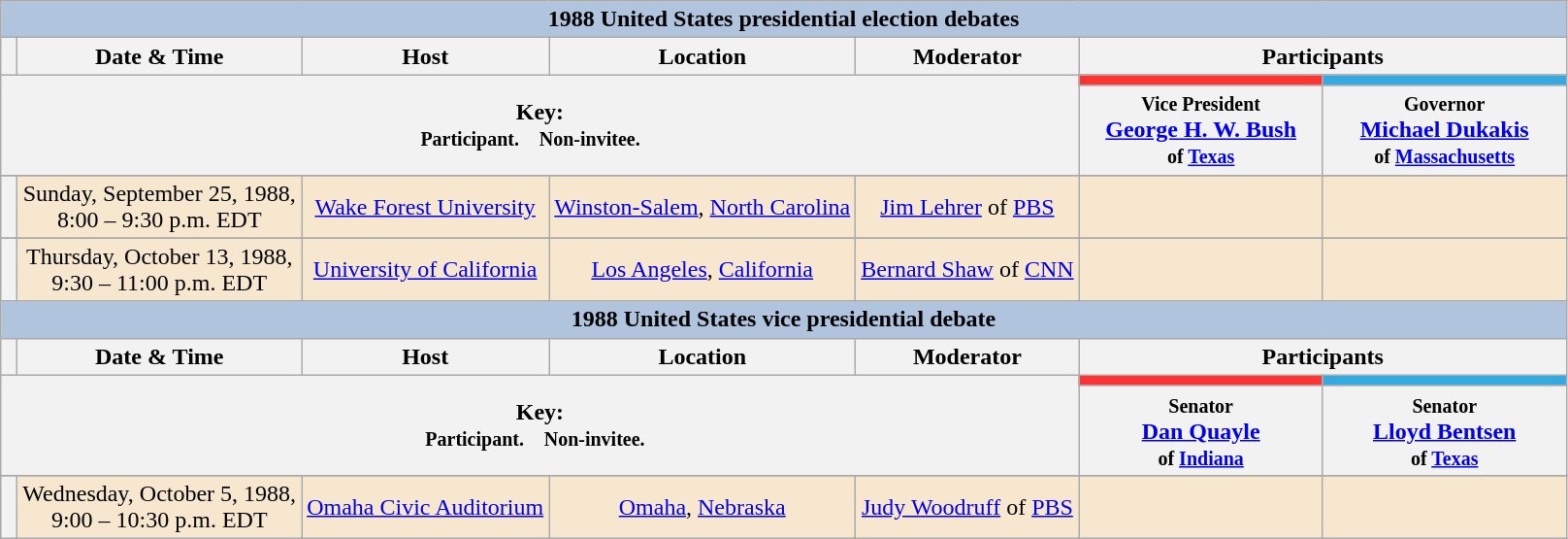<table class="wikitable">
<tr>
<th style="background:#B0C4DE" colspan="16">1988 United States presidential election debates</th>
</tr>
<tr>
<th style="white-space:nowrap;"> </th>
<th>Date & Time</th>
<th>Host</th>
<th>Location</th>
<th>Moderator</th>
<th scope="col" colspan="10">Participants</th>
</tr>
<tr>
<th colspan="5" rowspan="2">Key:<br> <small>Participant.  </small>   <small>Non-invitee.   </small> </th>
<th scope="col" style="width:10em; background: #FF3333;"><small><a href='#'></a></small></th>
<th scope="col" style="width:10em; background: #34AAE0;"><small><a href='#'></a></small></th>
</tr>
<tr>
<th><small>Vice President</small><br><a href='#'>George H. W. Bush</a><br><small>of <a href='#'>Texas</a></small></th>
<th><small>Governor</small><br><a href='#'>Michael Dukakis</a><br><small>of <a href='#'>Massachusetts</a></small></th>
</tr>
<tr>
</tr>
<tr bgcolor="#F7E7CE">
<th></th>
<td style="white-space:nowrap; text-align:center;">Sunday, September 25, 1988,<br>8:00 – 9:30 p.m. EDT</td>
<td style="white-space:nowrap; text-align:center;"><a href='#'>Wake Forest University</a></td>
<td style="white-space:nowrap; text-align:center;"><a href='#'>Winston-Salem</a>, <a href='#'>North Carolina</a></td>
<td style="white-space:nowrap; text-align:center;"><a href='#'>Jim Lehrer</a> of <a href='#'>PBS</a></td>
<td></td>
<td></td>
</tr>
<tr>
</tr>
<tr bgcolor="#F7E7CE">
<th></th>
<td style="white-space:nowrap; text-align:center;">Thursday, October 13, 1988,<br>9:30 – 11:00 p.m. EDT</td>
<td style="white-space:nowrap; text-align:center;"><a href='#'>University of California</a></td>
<td style="white-space:nowrap; text-align:center;"><a href='#'>Los Angeles</a>, <a href='#'>California</a></td>
<td style="white-space:nowrap; text-align:center;"><a href='#'>Bernard Shaw</a> of <a href='#'>CNN</a></td>
<td></td>
<td></td>
</tr>
<tr>
<th colspan="16" style="background:#B0C4DE">1988 United States vice presidential debate</th>
</tr>
<tr>
<th style="white-space:nowrap;"> </th>
<th>Date & Time</th>
<th>Host</th>
<th>Location</th>
<th>Moderator</th>
<th scope="col" colspan="10">Participants</th>
</tr>
<tr>
<th colspan="5" rowspan="2">Key:<br> <small>Participant.  </small>   <small>Non-invitee.   </small></th>
<th scope="col" style="width:10em; background: #FF3333;"><small><a href='#'></a></small></th>
<th scope="col" style="width:10em; background: #34AAE0;"><small><a href='#'></a></small></th>
</tr>
<tr>
<th><small>Senator</small><br><a href='#'>Dan Quayle</a><br><small>of <a href='#'>Indiana</a></small></th>
<th><small>Senator</small><br><a href='#'>Lloyd Bentsen</a><br><small>of <a href='#'>Texas</a></small></th>
</tr>
<tr>
</tr>
<tr bgcolor="#F7E7CE">
<th></th>
<td style="white-space:nowrap; text-align:center;">Wednesday, October 5, 1988,<br>9:00 – 10:30 p.m. EDT</td>
<td style="white-space:nowrap; text-align:center;"><a href='#'>Omaha Civic Auditorium</a></td>
<td style="white-space:nowrap; text-align:center;"><a href='#'>Omaha</a>, <a href='#'>Nebraska</a></td>
<td style="white-space:nowrap; text-align:center;"><a href='#'>Judy Woodruff</a> of <a href='#'>PBS</a></td>
<td></td>
<td></td>
</tr>
</table>
